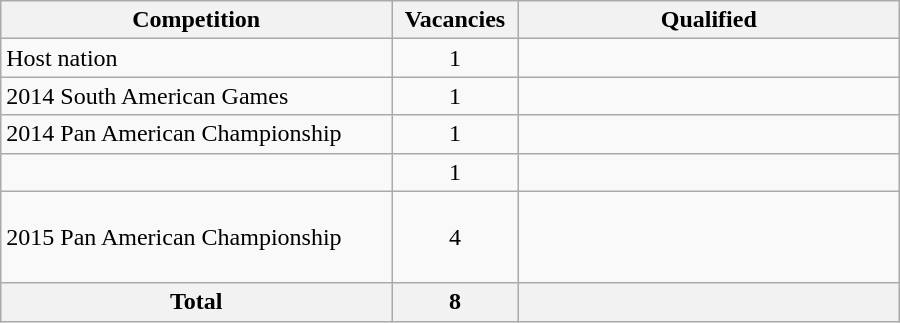<table class = "wikitable" width=600>
<tr>
<th width=300>Competition</th>
<th width=80>Vacancies</th>
<th width=300>Qualified</th>
</tr>
<tr>
<td>Host nation</td>
<td align="center">1</td>
<td></td>
</tr>
<tr>
<td>2014 South American Games</td>
<td align="center">1</td>
<td></td>
</tr>
<tr>
<td>2014 Pan American Championship</td>
<td align="center">1</td>
<td></td>
</tr>
<tr>
<td></td>
<td align="center">1</td>
<td></td>
</tr>
<tr>
<td>2015 Pan American Championship</td>
<td align="center">4</td>
<td><br><br><br></td>
</tr>
<tr>
<th>Total</th>
<th>8</th>
<th></th>
</tr>
</table>
